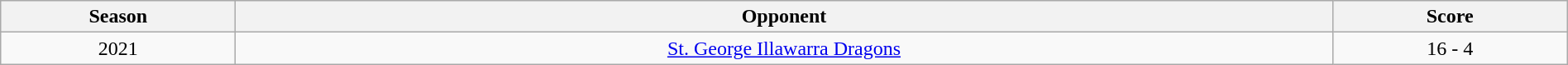<table class="wikitable" width="100%" style="text-align: center;">
<tr>
<th width="15%">Season</th>
<th width="70%">Opponent</th>
<th width="15%">Score</th>
</tr>
<tr>
<td>2021</td>
<td><a href='#'>St. George Illawarra Dragons</a></td>
<td>16 - 4</td>
</tr>
</table>
